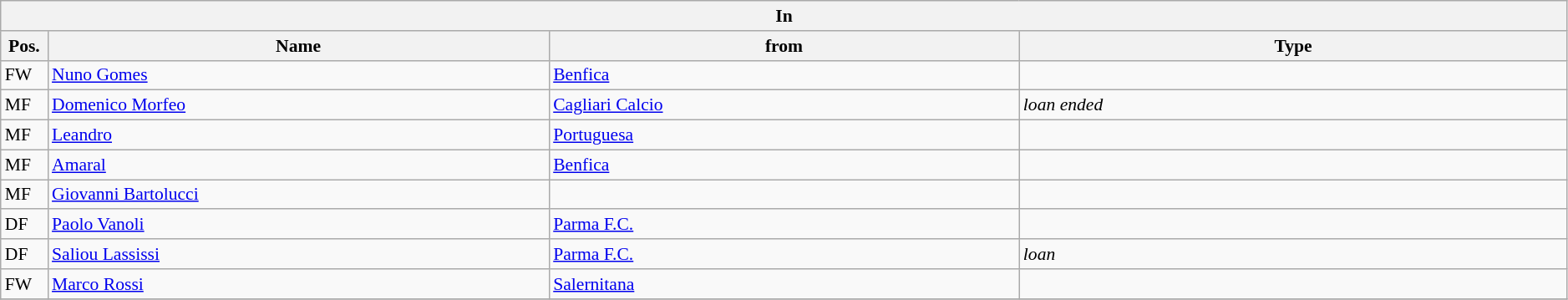<table class="wikitable" style="font-size:90%;width:99%;">
<tr>
<th colspan="4">In</th>
</tr>
<tr>
<th width=3%>Pos.</th>
<th width=32%>Name</th>
<th width=30%>from</th>
<th width=35%>Type</th>
</tr>
<tr>
<td>FW</td>
<td><a href='#'>Nuno Gomes</a></td>
<td><a href='#'>Benfica</a></td>
<td></td>
</tr>
<tr>
<td>MF</td>
<td><a href='#'>Domenico Morfeo</a></td>
<td><a href='#'>Cagliari Calcio</a></td>
<td><em>loan ended</em></td>
</tr>
<tr>
<td>MF</td>
<td><a href='#'>Leandro</a></td>
<td><a href='#'>Portuguesa</a></td>
<td></td>
</tr>
<tr>
<td>MF</td>
<td><a href='#'>Amaral</a></td>
<td><a href='#'>Benfica</a></td>
<td></td>
</tr>
<tr>
<td>MF</td>
<td><a href='#'>Giovanni Bartolucci</a></td>
<td></td>
<td></td>
</tr>
<tr>
<td>DF</td>
<td><a href='#'>Paolo Vanoli</a></td>
<td><a href='#'>Parma F.C.</a></td>
<td></td>
</tr>
<tr>
<td>DF</td>
<td><a href='#'>Saliou Lassissi</a></td>
<td><a href='#'>Parma F.C.</a></td>
<td><em>loan</em></td>
</tr>
<tr>
<td>FW</td>
<td><a href='#'>Marco Rossi</a></td>
<td><a href='#'>Salernitana</a></td>
<td></td>
</tr>
<tr>
</tr>
</table>
